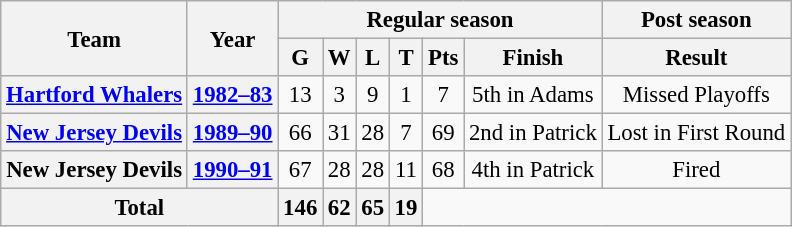<table class="wikitable" style="font-size: 95%; text-align:center;">
<tr>
<th rowspan="2">Team</th>
<th rowspan="2">Year</th>
<th colspan="6">Regular season</th>
<th colspan="1">Post season</th>
</tr>
<tr>
<th>G</th>
<th>W</th>
<th>L</th>
<th>T</th>
<th>Pts</th>
<th>Finish</th>
<th>Result</th>
</tr>
<tr>
<th><a href='#'>Hartford Whalers</a></th>
<th><a href='#'>1982–83</a></th>
<td>13</td>
<td>3</td>
<td>9</td>
<td>1</td>
<td>7</td>
<td>5th in Adams</td>
<td>Missed Playoffs</td>
</tr>
<tr>
<th><a href='#'>New Jersey Devils</a></th>
<th><a href='#'>1989–90</a></th>
<td>66</td>
<td>31</td>
<td>28</td>
<td>7</td>
<td>69</td>
<td>2nd in Patrick</td>
<td>Lost in First Round</td>
</tr>
<tr>
<th>New Jersey Devils</th>
<th><a href='#'>1990–91</a></th>
<td>67</td>
<td>28</td>
<td>28</td>
<td>11</td>
<td>68</td>
<td>4th in Patrick</td>
<td>Fired</td>
</tr>
<tr>
<th colspan="2">Total</th>
<th>146</th>
<th>62</th>
<th>65</th>
<th>19</th>
</tr>
</table>
